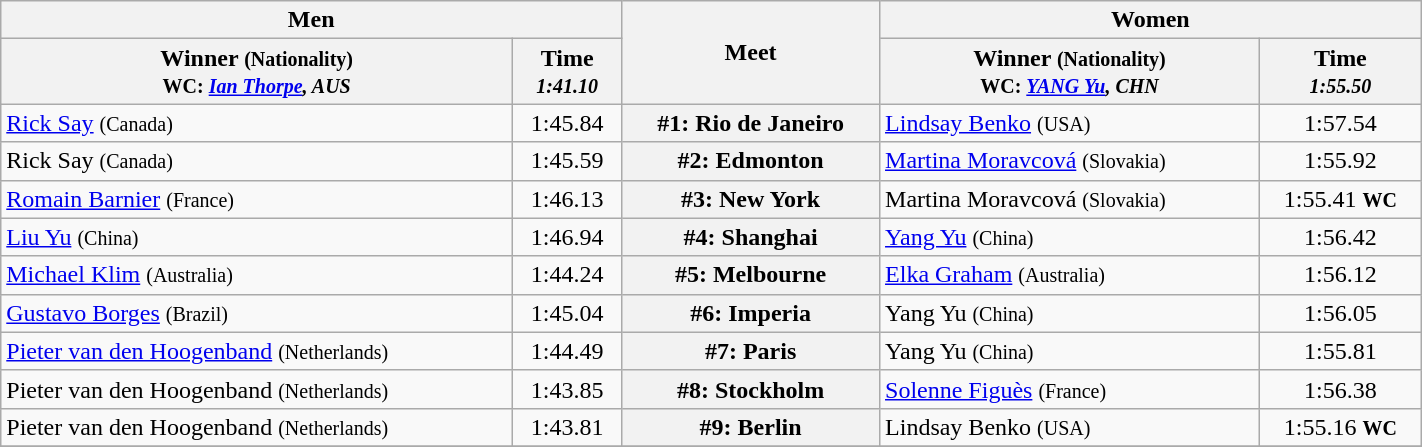<table class=wikitable width="75%">
<tr>
<th colspan="2">Men</th>
<th rowspan="2">Meet</th>
<th colspan="2">Women</th>
</tr>
<tr>
<th>Winner <small>(Nationality) <br> WC: <em><a href='#'>Ian Thorpe</a>, AUS</em></small></th>
<th>Time <br><small> <em>1:41.10</em> </small></th>
<th>Winner <small>(Nationality) <br> WC: <em><a href='#'>YANG Yu</a>, CHN</em></small></th>
<th>Time <br><small> <em>1:55.50</em> </small></th>
</tr>
<tr>
<td> <a href='#'>Rick Say</a> <small>(Canada)</small></td>
<td align=center>1:45.84</td>
<th>#1: Rio de Janeiro</th>
<td> <a href='#'>Lindsay Benko</a> <small>(USA)</small></td>
<td align=center>1:57.54</td>
</tr>
<tr>
<td> Rick Say <small>(Canada)</small></td>
<td align=center>1:45.59</td>
<th>#2: Edmonton</th>
<td> <a href='#'>Martina Moravcová</a> <small>(Slovakia)</small></td>
<td align=center>1:55.92</td>
</tr>
<tr>
<td> <a href='#'>Romain Barnier</a> <small>(France)</small></td>
<td align=center>1:46.13</td>
<th>#3: New York</th>
<td> Martina Moravcová <small>(Slovakia)</small></td>
<td align=center>1:55.41 <small><strong>WC</strong></small></td>
</tr>
<tr>
<td> <a href='#'>Liu Yu</a> <small>(China)</small></td>
<td align=center>1:46.94</td>
<th>#4: Shanghai</th>
<td> <a href='#'>Yang Yu</a> <small>(China)</small></td>
<td align=center>1:56.42</td>
</tr>
<tr>
<td> <a href='#'>Michael Klim</a> <small>(Australia)</small></td>
<td align=center>1:44.24</td>
<th>#5: Melbourne</th>
<td> <a href='#'>Elka Graham</a> <small>(Australia)</small></td>
<td align=center>1:56.12</td>
</tr>
<tr>
<td> <a href='#'>Gustavo Borges</a> <small>(Brazil)</small></td>
<td align=center>1:45.04</td>
<th>#6: Imperia</th>
<td> Yang Yu <small>(China)</small></td>
<td align=center>1:56.05</td>
</tr>
<tr>
<td> <a href='#'>Pieter van den Hoogenband</a> <small>(Netherlands)</small></td>
<td align=center>1:44.49</td>
<th>#7: Paris</th>
<td> Yang Yu <small>(China)</small></td>
<td align=center>1:55.81</td>
</tr>
<tr>
<td> Pieter van den Hoogenband <small>(Netherlands)</small></td>
<td align=center>1:43.85</td>
<th>#8: Stockholm</th>
<td> <a href='#'>Solenne Figuès</a> <small>(France)</small></td>
<td align=center>1:56.38</td>
</tr>
<tr>
<td> Pieter van den Hoogenband <small>(Netherlands)</small></td>
<td align=center>1:43.81</td>
<th>#9: Berlin</th>
<td> Lindsay Benko <small>(USA)</small></td>
<td align=center>1:55.16 <small><strong>WC</strong></small></td>
</tr>
<tr>
</tr>
</table>
